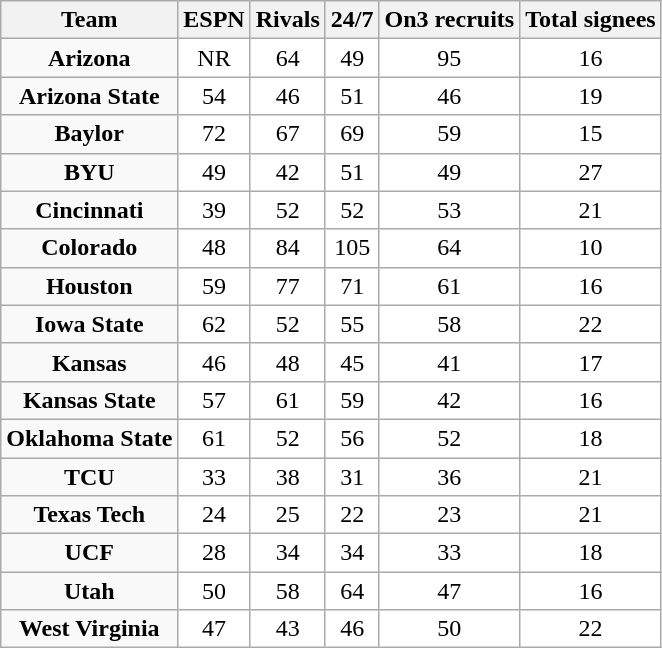<table class="wikitable sortable" style="text-align:center">
<tr>
<th>Team</th>
<th>ESPN</th>
<th>Rivals</th>
<th>24/7</th>
<th>On3 recruits</th>
<th>Total signees</th>
</tr>
<tr>
<td><strong>Arizona</strong></td>
<td style="text-align:center; background:white">NR</td>
<td style="text-align:center; background:white">64</td>
<td style="text-align:center; background:white">49</td>
<td style="text-align:center; background:white">95</td>
<td style="text-align:center; background:white">16</td>
</tr>
<tr>
<td><strong>Arizona State</strong></td>
<td style="text-align:center; background:white">54</td>
<td style="text-align:center; background:white">46</td>
<td style="text-align:center; background:white">51</td>
<td style="text-align:center; background:white">46</td>
<td style="text-align:center; background:white">19</td>
</tr>
<tr>
<td><strong>Baylor</strong></td>
<td style="text-align:center; background:white">72</td>
<td style="text-align:center; background:white">67</td>
<td style="text-align:center; background:white">69</td>
<td style="text-align:center; background:white">59</td>
<td style="text-align:center; background:white">15</td>
</tr>
<tr>
<td><strong>BYU</strong></td>
<td style="text-align:center; background:white">49</td>
<td style="text-align:center; background:white">42</td>
<td style="text-align:center; background:white">51</td>
<td style="text-align:center; background:white">49</td>
<td style="text-align:center; background:white">27</td>
</tr>
<tr>
<td><strong>Cincinnati</strong></td>
<td style="text-align:center; background:white">39</td>
<td style="text-align:center; background:white">52</td>
<td style="text-align:center; background:white">52</td>
<td style="text-align:center; background:white">53</td>
<td style="text-align:center; background:white">21</td>
</tr>
<tr>
<td><strong>Colorado</strong></td>
<td style="text-align:center; background:white">48</td>
<td style="text-align:center; background:white">84</td>
<td style="text-align:center; background:white">105</td>
<td style="text-align:center; background:white">64</td>
<td style="text-align:center; background:white">10</td>
</tr>
<tr>
<td><strong>Houston</strong></td>
<td style="text-align:center; background:white">59</td>
<td style="text-align:center; background:white">77</td>
<td style="text-align:center; background:white">71</td>
<td style="text-align:center; background:white">61</td>
<td style="text-align:center; background:white">16</td>
</tr>
<tr>
<td><strong>Iowa State</strong></td>
<td style="text-align:center; background:white">62</td>
<td style="text-align:center; background:white">52</td>
<td style="text-align:center; background:white">55</td>
<td style="text-align:center; background:white">58</td>
<td style="text-align:center; background:white">22</td>
</tr>
<tr>
<td><strong>Kansas</strong></td>
<td style="text-align:center; background:white">46</td>
<td style="text-align:center; background:white">48</td>
<td style="text-align:center; background:white">45</td>
<td style="text-align:center; background:white">41</td>
<td style="text-align:center; background:white">17</td>
</tr>
<tr>
<td><strong>Kansas State</strong></td>
<td style="text-align:center; background:white">57</td>
<td style="text-align:center; background:white">61</td>
<td style="text-align:center; background:white">59</td>
<td style="text-align:center; background:white">42</td>
<td style="text-align:center; background:white">16</td>
</tr>
<tr>
<td><strong>Oklahoma State</strong></td>
<td style="text-align:center; background:white">61</td>
<td style="text-align:center; background:white">52</td>
<td style="text-align:center; background:white">56</td>
<td style="text-align:center; background:white">52</td>
<td style="text-align:center; background:white">18</td>
</tr>
<tr>
<td><strong>TCU</strong></td>
<td style="text-align:center; background:white">33</td>
<td style="text-align:center; background:white">38</td>
<td style="text-align:center; background:white">31</td>
<td style="text-align:center; background:white">36</td>
<td style="text-align:center; background:white">21</td>
</tr>
<tr>
<td><strong>Texas Tech</strong></td>
<td style="text-align:center; background:white">24</td>
<td style="text-align:center; background:white">25</td>
<td style="text-align:center; background:white">22</td>
<td style="text-align:center; background:white">23</td>
<td style="text-align:center; background:white">21</td>
</tr>
<tr>
<td><strong>UCF</strong></td>
<td style="text-align:center; background:white">28</td>
<td style="text-align:center; background:white">34</td>
<td style="text-align:center; background:white">34</td>
<td style="text-align:center; background:white">33</td>
<td style="text-align:center; background:white">18</td>
</tr>
<tr>
<td><strong>Utah</strong></td>
<td style="text-align:center; background:white">50</td>
<td style="text-align:center; background:white">58</td>
<td style="text-align:center; background:white">64</td>
<td style="text-align:center; background:white">47</td>
<td style="text-align:center; background:white">16</td>
</tr>
<tr>
<td><strong>West Virginia</strong></td>
<td style="text-align:center; background:white">47</td>
<td style="text-align:center; background:white">43</td>
<td style="text-align:center; background:white">46</td>
<td style="text-align:center; background:white">50</td>
<td style="text-align:center; background:white">22</td>
</tr>
</table>
